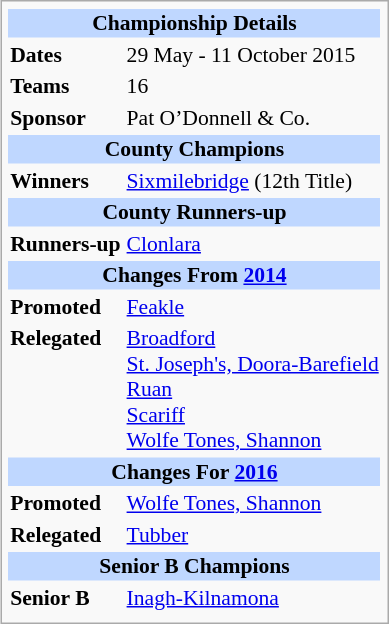<table class="infobox" style="font-size: 90%;">
<tr>
<th style="background: #BFD7FF; text-align: center" colspan=3>Championship Details</th>
</tr>
<tr>
<td><strong>Dates</strong></td>
<td colspan=2>29 May - 11 October 2015</td>
</tr>
<tr>
<td><strong>Teams</strong></td>
<td colspan=2>16</td>
</tr>
<tr>
<td><strong>Sponsor</strong></td>
<td colspan=2>Pat O’Donnell & Co.</td>
</tr>
<tr>
<th style="background: #BFD7FF; text-align: center" colspan=3>County Champions</th>
</tr>
<tr>
<td><strong>Winners</strong></td>
<td colspan=2> <a href='#'>Sixmilebridge</a> (12th Title)</td>
</tr>
<tr>
<th style="background: #BFD7FF; text-align: center" colspan=3>County Runners-up</th>
</tr>
<tr>
<td><strong>Runners-up</strong></td>
<td colspan=2> <a href='#'>Clonlara</a></td>
</tr>
<tr>
<th style="background: #BFD7FF; text-align: center" colspan=3>Changes From <a href='#'>2014</a></th>
</tr>
<tr>
<td><strong>Promoted</strong></td>
<td colspan=2><a href='#'>Feakle</a></td>
</tr>
<tr>
<td><strong>Relegated</strong></td>
<td colspan=2><a href='#'>Broadford</a><br><a href='#'>St. Joseph's, Doora-Barefield</a><br><a href='#'>Ruan</a><br><a href='#'>Scariff</a><br><a href='#'>Wolfe Tones, Shannon</a></td>
</tr>
<tr>
<th style="background: #BFD7FF; text-align: center" colspan=3>Changes For <a href='#'>2016</a></th>
</tr>
<tr>
<td><strong>Promoted</strong></td>
<td colspan=2><a href='#'>Wolfe Tones, Shannon</a></td>
</tr>
<tr>
<td><strong>Relegated</strong></td>
<td colspan=2><a href='#'>Tubber</a></td>
</tr>
<tr>
<th style="background: #BFD7FF; text-align: center" colspan=3>Senior B Champions</th>
</tr>
<tr>
<td><strong>Senior B</strong></td>
<td colspan=2> <a href='#'>Inagh-Kilnamona</a></td>
</tr>
<tr>
</tr>
</table>
